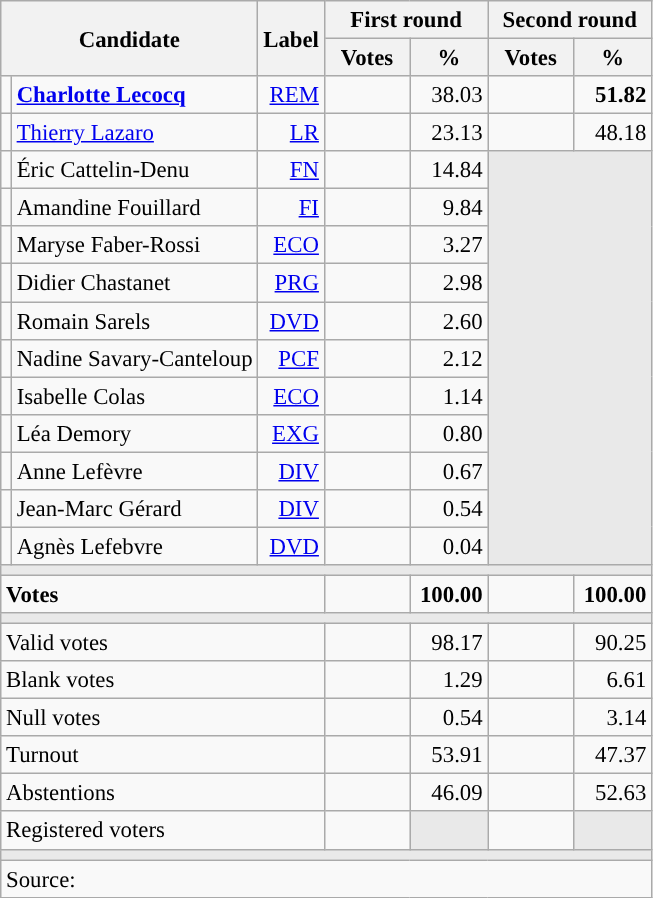<table class="wikitable" style="text-align:right;font-size:95%;">
<tr>
<th rowspan="2" colspan="2">Candidate</th>
<th rowspan="2">Label</th>
<th colspan="2">First round</th>
<th colspan="2">Second round</th>
</tr>
<tr>
<th style="width:50px;">Votes</th>
<th style="width:45px;">%</th>
<th style="width:50px;">Votes</th>
<th style="width:45px;">%</th>
</tr>
<tr>
<td style="color:inherit;background:"></td>
<td style="text-align:left;"><strong><a href='#'>Charlotte Lecocq</a></strong></td>
<td><a href='#'>REM</a></td>
<td></td>
<td>38.03</td>
<td><strong></strong></td>
<td><strong>51.82</strong></td>
</tr>
<tr>
<td style="color:inherit;background:"></td>
<td style="text-align:left;"><a href='#'>Thierry Lazaro</a></td>
<td><a href='#'>LR</a></td>
<td></td>
<td>23.13</td>
<td></td>
<td>48.18</td>
</tr>
<tr>
<td style="color:inherit;background:"></td>
<td style="text-align:left;">Éric Cattelin-Denu</td>
<td><a href='#'>FN</a></td>
<td></td>
<td>14.84</td>
<td colspan="2" rowspan="11" style="background:#E9E9E9;"></td>
</tr>
<tr>
<td style="color:inherit;background:"></td>
<td style="text-align:left;">Amandine Fouillard</td>
<td><a href='#'>FI</a></td>
<td></td>
<td>9.84</td>
</tr>
<tr>
<td style="color:inherit;background:"></td>
<td style="text-align:left;">Maryse Faber-Rossi</td>
<td><a href='#'>ECO</a></td>
<td></td>
<td>3.27</td>
</tr>
<tr>
<td style="color:inherit;background:"></td>
<td style="text-align:left;">Didier Chastanet</td>
<td><a href='#'>PRG</a></td>
<td></td>
<td>2.98</td>
</tr>
<tr>
<td style="color:inherit;background:"></td>
<td style="text-align:left;">Romain Sarels</td>
<td><a href='#'>DVD</a></td>
<td></td>
<td>2.60</td>
</tr>
<tr>
<td style="color:inherit;background:"></td>
<td style="text-align:left;">Nadine Savary-Canteloup</td>
<td><a href='#'>PCF</a></td>
<td></td>
<td>2.12</td>
</tr>
<tr>
<td style="color:inherit;background:"></td>
<td style="text-align:left;">Isabelle Colas</td>
<td><a href='#'>ECO</a></td>
<td></td>
<td>1.14</td>
</tr>
<tr>
<td style="color:inherit;background:"></td>
<td style="text-align:left;">Léa Demory</td>
<td><a href='#'>EXG</a></td>
<td></td>
<td>0.80</td>
</tr>
<tr>
<td style="color:inherit;background:"></td>
<td style="text-align:left;">Anne Lefèvre</td>
<td><a href='#'>DIV</a></td>
<td></td>
<td>0.67</td>
</tr>
<tr>
<td style="color:inherit;background:"></td>
<td style="text-align:left;">Jean-Marc Gérard</td>
<td><a href='#'>DIV</a></td>
<td></td>
<td>0.54</td>
</tr>
<tr>
<td style="color:inherit;background:"></td>
<td style="text-align:left;">Agnès Lefebvre</td>
<td><a href='#'>DVD</a></td>
<td></td>
<td>0.04</td>
</tr>
<tr>
<td colspan="7" style="background:#E9E9E9;"></td>
</tr>
<tr style="font-weight:bold;">
<td colspan="3" style="text-align:left;">Votes</td>
<td></td>
<td>100.00</td>
<td></td>
<td>100.00</td>
</tr>
<tr>
<td colspan="7" style="background:#E9E9E9;"></td>
</tr>
<tr>
<td colspan="3" style="text-align:left;">Valid votes</td>
<td></td>
<td>98.17</td>
<td></td>
<td>90.25</td>
</tr>
<tr>
<td colspan="3" style="text-align:left;">Blank votes</td>
<td></td>
<td>1.29</td>
<td></td>
<td>6.61</td>
</tr>
<tr>
<td colspan="3" style="text-align:left;">Null votes</td>
<td></td>
<td>0.54</td>
<td></td>
<td>3.14</td>
</tr>
<tr>
<td colspan="3" style="text-align:left;">Turnout</td>
<td></td>
<td>53.91</td>
<td></td>
<td>47.37</td>
</tr>
<tr>
<td colspan="3" style="text-align:left;">Abstentions</td>
<td></td>
<td>46.09</td>
<td></td>
<td>52.63</td>
</tr>
<tr>
<td colspan="3" style="text-align:left;">Registered voters</td>
<td></td>
<td style="background:#E9E9E9;"></td>
<td></td>
<td style="background:#E9E9E9;"></td>
</tr>
<tr>
<td colspan="7" style="background:#E9E9E9;"></td>
</tr>
<tr>
<td colspan="7" style="text-align:left;">Source: </td>
</tr>
</table>
